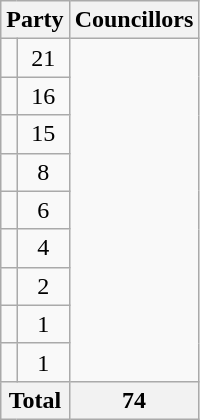<table class="wikitable">
<tr>
<th colspan=2>Party</th>
<th>Councillors</th>
</tr>
<tr>
<td></td>
<td align=center>21</td>
</tr>
<tr>
<td></td>
<td align=center>16</td>
</tr>
<tr>
<td></td>
<td align=center>15</td>
</tr>
<tr>
<td></td>
<td align=center>8</td>
</tr>
<tr>
<td></td>
<td align=center>6</td>
</tr>
<tr>
<td></td>
<td align=center>4</td>
</tr>
<tr>
<td></td>
<td align="center">2</td>
</tr>
<tr>
<td></td>
<td align=center>1</td>
</tr>
<tr>
<td></td>
<td align=center>1</td>
</tr>
<tr>
<th colspan=2>Total</th>
<th align=center>74</th>
</tr>
</table>
